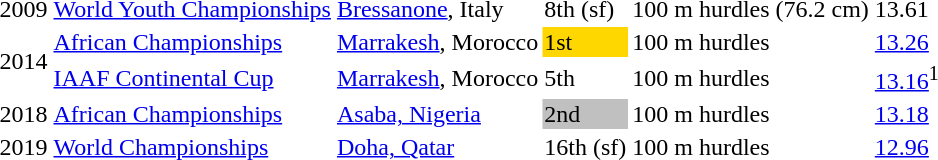<table>
<tr>
<td>2009</td>
<td><a href='#'>World Youth Championships</a></td>
<td><a href='#'>Bressanone</a>, Italy</td>
<td>8th (sf)</td>
<td>100 m hurdles (76.2 cm)</td>
<td>13.61</td>
</tr>
<tr>
<td rowspan=2>2014</td>
<td><a href='#'>African Championships</a></td>
<td><a href='#'>Marrakesh</a>, Morocco</td>
<td bgcolor=gold>1st</td>
<td>100 m hurdles</td>
<td><a href='#'>13.26</a></td>
</tr>
<tr>
<td><a href='#'>IAAF Continental Cup</a></td>
<td><a href='#'>Marrakesh</a>, Morocco</td>
<td>5th</td>
<td>100 m hurdles</td>
<td><a href='#'>13.16</a><sup>1</sup></td>
</tr>
<tr>
<td>2018</td>
<td><a href='#'>African Championships</a></td>
<td><a href='#'>Asaba, Nigeria</a></td>
<td bgcolor=silver>2nd</td>
<td>100 m hurdles</td>
<td><a href='#'>13.18</a></td>
</tr>
<tr>
<td>2019</td>
<td><a href='#'>World Championships</a></td>
<td><a href='#'>Doha, Qatar</a></td>
<td>16th (sf)</td>
<td>100 m hurdles</td>
<td><a href='#'>12.96</a></td>
</tr>
</table>
